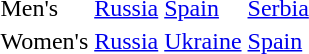<table>
<tr>
<td>Men's<br></td>
<td> <a href='#'>Russia</a></td>
<td> <a href='#'>Spain</a></td>
<td> <a href='#'>Serbia</a></td>
</tr>
<tr>
<td>Women's<br></td>
<td> <a href='#'>Russia</a></td>
<td> <a href='#'>Ukraine</a></td>
<td> <a href='#'>Spain</a></td>
</tr>
</table>
